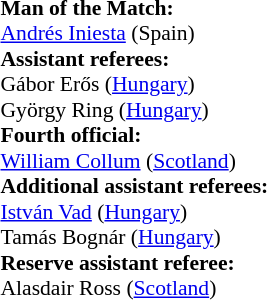<table style="width:100%; font-size:90%;">
<tr>
<td><br><strong>Man of the Match:</strong>
<br><a href='#'>Andrés Iniesta</a> (Spain)<br><strong>Assistant referees:</strong>
<br>Gábor Erős (<a href='#'>Hungary</a>)
<br>György Ring (<a href='#'>Hungary</a>)
<br><strong>Fourth official:</strong>
<br><a href='#'>William Collum</a> (<a href='#'>Scotland</a>)
<br><strong>Additional assistant referees:</strong>
<br><a href='#'>István Vad</a> (<a href='#'>Hungary</a>)
<br>Tamás Bognár (<a href='#'>Hungary</a>)
<br><strong>Reserve assistant referee:</strong>
<br>Alasdair Ross (<a href='#'>Scotland</a>)</td>
</tr>
</table>
